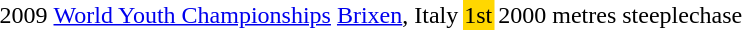<table>
<tr>
<td>2009</td>
<td><a href='#'>World Youth Championships</a></td>
<td><a href='#'>Brixen</a>, Italy</td>
<td bgcolor=gold>1st</td>
<td>2000 metres steeplechase</td>
</tr>
</table>
